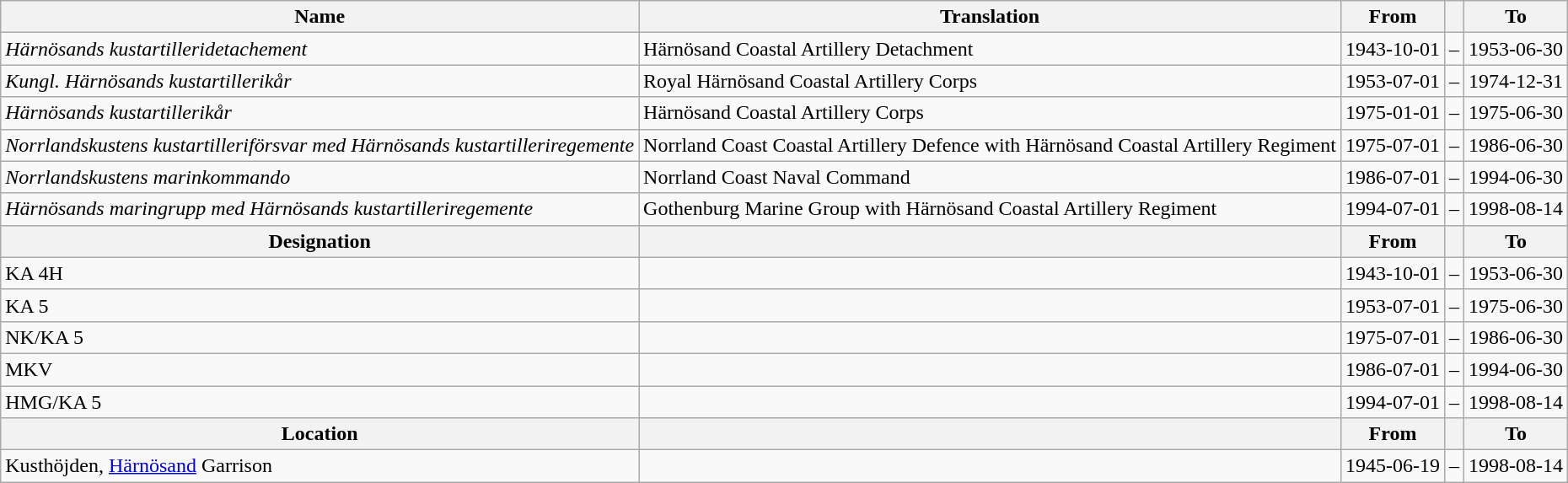<table class="wikitable">
<tr>
<th style="font-weight:bold;">Name</th>
<th style="font-weight:bold;">Translation</th>
<th style="text-align: center; font-weight:bold;">From</th>
<th></th>
<th style="text-align: center; font-weight:bold;">To</th>
</tr>
<tr>
<td style="font-style:italic;">Härnösands kustartilleridetachement</td>
<td>Härnösand Coastal Artillery Detachment</td>
<td>1943-10-01</td>
<td>–</td>
<td>1953-06-30</td>
</tr>
<tr>
<td style="font-style:italic;">Kungl. Härnösands kustartillerikår</td>
<td>Royal Härnösand Coastal Artillery Corps</td>
<td>1953-07-01</td>
<td>–</td>
<td>1974-12-31</td>
</tr>
<tr>
<td style="font-style:italic;">Härnösands kustartillerikår</td>
<td>Härnösand Coastal Artillery Corps</td>
<td>1975-01-01</td>
<td>–</td>
<td>1975-06-30</td>
</tr>
<tr>
<td style="font-style:italic;">Norrlandskustens kustartilleriförsvar med Härnösands kustartilleriregemente</td>
<td>Norrland Coast Coastal Artillery Defence with Härnösand Coastal Artillery Regiment</td>
<td>1975-07-01</td>
<td>–</td>
<td>1986-06-30</td>
</tr>
<tr>
<td style="font-style:italic;">Norrlandskustens marinkommando</td>
<td>Norrland Coast Naval Command</td>
<td>1986-07-01</td>
<td>–</td>
<td>1994-06-30</td>
</tr>
<tr>
<td style="font-style:italic;">Härnösands maringrupp med Härnösands kustartilleriregemente</td>
<td>Gothenburg Marine Group with Härnösand Coastal Artillery Regiment</td>
<td>1994-07-01</td>
<td>–</td>
<td>1998-08-14</td>
</tr>
<tr>
<th style="font-weight:bold;">Designation</th>
<th style="font-weight:bold;"></th>
<th style="text-align: center; font-weight:bold;">From</th>
<th></th>
<th style="text-align: center; font-weight:bold;">To</th>
</tr>
<tr>
<td>KA 4H</td>
<td></td>
<td style="text-align: center;">1943-10-01</td>
<td style="text-align: center;">–</td>
<td style="text-align: center;">1953-06-30</td>
</tr>
<tr>
<td>KA 5</td>
<td></td>
<td style="text-align: center;">1953-07-01</td>
<td style="text-align: center;">–</td>
<td style="text-align: center;">1975-06-30</td>
</tr>
<tr>
<td>NK/KA 5</td>
<td></td>
<td style="text-align: center;">1975-07-01</td>
<td style="text-align: center;">–</td>
<td style="text-align: center;">1986-06-30</td>
</tr>
<tr>
<td>MKV</td>
<td></td>
<td style="text-align: center;">1986-07-01</td>
<td style="text-align: center;">–</td>
<td style="text-align: center;">1994-06-30</td>
</tr>
<tr>
<td>HMG/KA 5</td>
<td></td>
<td style="text-align: center;">1994-07-01</td>
<td style="text-align: center;">–</td>
<td style="text-align: center;">1998-08-14</td>
</tr>
<tr>
<th style="font-weight:bold;">Location</th>
<th style="font-weight:bold;"></th>
<th style="text-align: center; font-weight:bold;">From</th>
<th></th>
<th style="text-align: center; font-weight:bold;">To</th>
</tr>
<tr>
<td>Kusthöjden, <a href='#'>Härnösand</a> Garrison</td>
<td></td>
<td style="text-align: center;">1945-06-19</td>
<td style="text-align: center;">–</td>
<td style="text-align: center;">1998-08-14</td>
</tr>
</table>
